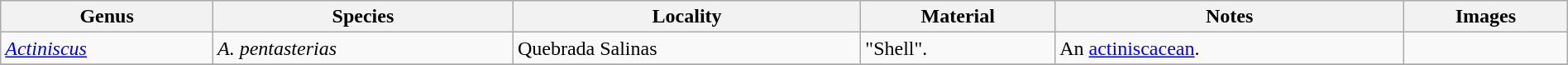<table class="wikitable" align="center" width="100%">
<tr>
<th>Genus</th>
<th>Species</th>
<th>Locality</th>
<th>Material</th>
<th>Notes</th>
<th>Images</th>
</tr>
<tr>
<td><em><a href='#'>Actiniscus</a></em></td>
<td><em>A. pentasterias</em></td>
<td>Quebrada Salinas</td>
<td>"Shell".</td>
<td>An <a href='#'>actiniscacean</a>.</td>
<td></td>
</tr>
<tr>
</tr>
</table>
